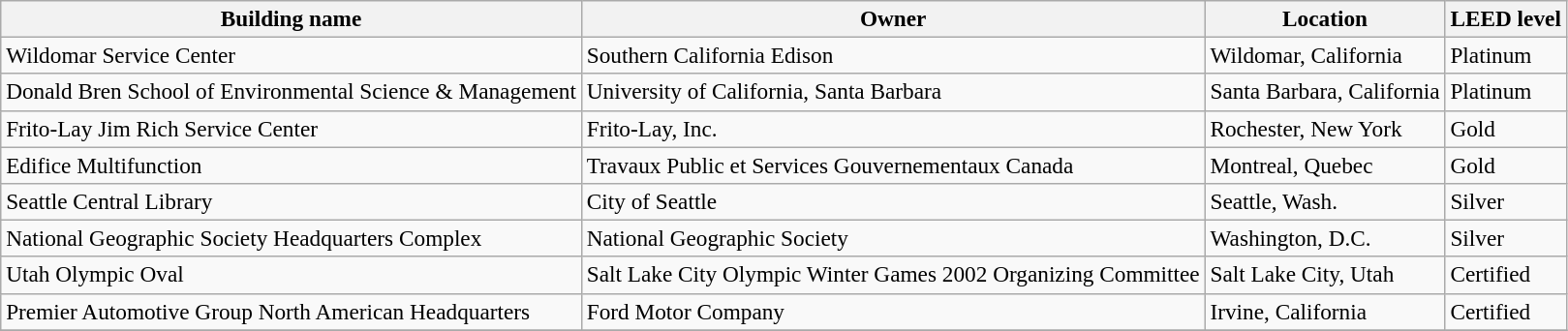<table class="wikitable" style="font-size:97%;">
<tr>
<th>Building name</th>
<th>Owner</th>
<th>Location</th>
<th>LEED level</th>
</tr>
<tr>
<td>Wildomar Service Center</td>
<td>Southern California Edison</td>
<td>Wildomar, California</td>
<td>Platinum</td>
</tr>
<tr>
<td>Donald Bren School of Environmental Science & Management</td>
<td>University of California, Santa Barbara</td>
<td>Santa Barbara, California</td>
<td>Platinum</td>
</tr>
<tr>
<td>Frito-Lay Jim Rich Service Center</td>
<td>Frito-Lay, Inc.</td>
<td>Rochester, New York</td>
<td>Gold</td>
</tr>
<tr>
<td>Edifice Multifunction</td>
<td>Travaux Public et Services Gouvernementaux Canada</td>
<td>Montreal, Quebec</td>
<td>Gold</td>
</tr>
<tr>
<td>Seattle Central Library</td>
<td>City of Seattle</td>
<td>Seattle, Wash.</td>
<td>Silver</td>
</tr>
<tr>
<td>National Geographic Society Headquarters Complex</td>
<td>National Geographic Society</td>
<td>Washington, D.C.</td>
<td>Silver</td>
</tr>
<tr>
<td>Utah Olympic Oval</td>
<td>Salt Lake City Olympic Winter Games 2002 Organizing Committee</td>
<td>Salt Lake City, Utah</td>
<td>Certified</td>
</tr>
<tr>
<td>Premier Automotive Group North American Headquarters</td>
<td>Ford Motor Company</td>
<td>Irvine, California</td>
<td>Certified</td>
</tr>
<tr>
</tr>
</table>
